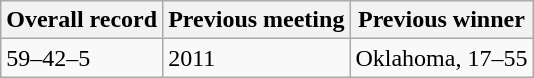<table class="wikitable">
<tr>
<th>Overall record</th>
<th>Previous meeting</th>
<th>Previous winner</th>
</tr>
<tr>
<td>59–42–5</td>
<td>2011</td>
<td>Oklahoma, 17–55</td>
</tr>
</table>
